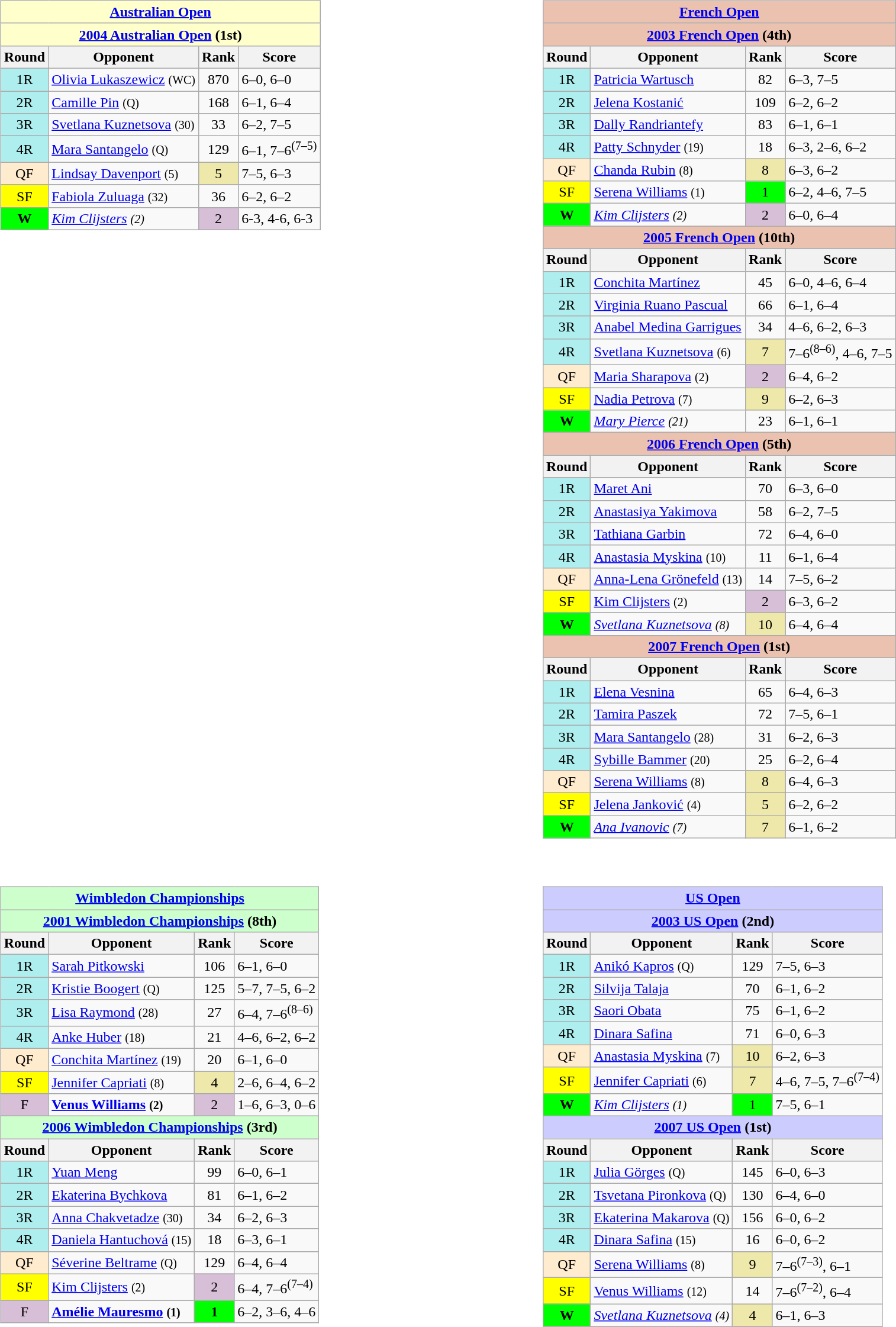<table style="width:95%">
<tr valign=top>
<td><br><table class="wikitable nowrap" style="float:left">
<tr>
<td colspan="4" style="background:#ffc;font-weight:bold;text-align:center"><a href='#'>Australian Open</a></td>
</tr>
<tr>
<td colspan="4" style="background:#ffc;font-weight:bold;text-align:center"><a href='#'>2004 Australian Open</a> (1st)</td>
</tr>
<tr>
<th>Round</th>
<th>Opponent</th>
<th>Rank</th>
<th>Score</th>
</tr>
<tr>
<td style="background:#afeeee;text-align:center">1R</td>
<td> <a href='#'>Olivia Lukaszewicz</a> <small>(WC)</small></td>
<td align=center>870</td>
<td>6–0, 6–0</td>
</tr>
<tr>
<td style="background:#afeeee;text-align:center">2R</td>
<td> <a href='#'>Camille Pin</a> <small>(Q)</small></td>
<td align=center>168</td>
<td>6–1, 6–4</td>
</tr>
<tr>
<td style="background:#afeeee;text-align:center">3R</td>
<td> <a href='#'>Svetlana Kuznetsova</a> <small>(30)</small></td>
<td align=center>33</td>
<td>6–2, 7–5</td>
</tr>
<tr>
<td style="background:#afeeee;text-align:center">4R</td>
<td> <a href='#'>Mara Santangelo</a> <small>(Q)</small></td>
<td align=center>129</td>
<td>6–1, 7–6<sup>(7–5)</sup></td>
</tr>
<tr>
<td style="background:#ffebcd;text-align:center">QF</td>
<td> <a href='#'>Lindsay Davenport</a> <small>(5)</small></td>
<td align=center bgcolor=eee8AA>5</td>
<td>7–5, 6–3</td>
</tr>
<tr>
<td style="background:yellow;text-align:center">SF</td>
<td> <a href='#'>Fabiola Zuluaga</a> <small>(32)</small></td>
<td align=center>36</td>
<td>6–2, 6–2</td>
</tr>
<tr>
<td style="background:lime;text-align:center"><strong>W</strong></td>
<td><em> <a href='#'>Kim Clijsters</a> <small>(2)</small></em></td>
<td align=center bgcolor=thistle>2</td>
<td>6-3, 4-6, 6-3</td>
</tr>
</table>
</td>
<td><br><table style="width:50px">
<tr>
<td></td>
</tr>
</table>
</td>
<td><br><table class="wikitable nowrap" style="float:left">
<tr>
<td colspan="4" style="background:#ebc2af;font-weight:bold;text-align:center"><a href='#'>French Open</a></td>
</tr>
<tr>
<td colspan="4" style="background:#ebc2af;font-weight:bold;text-align:center"><a href='#'>2003 French Open</a> (4th)</td>
</tr>
<tr>
<th>Round</th>
<th>Opponent</th>
<th>Rank</th>
<th>Score</th>
</tr>
<tr>
<td style="background:#afeeee;text-align:center">1R</td>
<td> <a href='#'>Patricia Wartusch</a></td>
<td align=center>82</td>
<td>6–3, 7–5</td>
</tr>
<tr>
<td style="background:#afeeee;text-align:center">2R</td>
<td> <a href='#'>Jelena Kostanić</a></td>
<td align=center>109</td>
<td>6–2, 6–2</td>
</tr>
<tr>
<td style="background:#afeeee;text-align:center">3R</td>
<td> <a href='#'>Dally Randriantefy</a></td>
<td align=center>83</td>
<td>6–1, 6–1</td>
</tr>
<tr>
<td style="background:#afeeee;text-align:center">4R</td>
<td> <a href='#'>Patty Schnyder</a> <small>(19)</small></td>
<td align=center>18</td>
<td>6–3, 2–6, 6–2</td>
</tr>
<tr>
<td style="background:#ffebcd;text-align:center">QF</td>
<td> <a href='#'>Chanda Rubin</a> <small>(8)</small></td>
<td align=center bgcolor=eee8AA>8</td>
<td>6–3, 6–2</td>
</tr>
<tr>
<td style="background:yellow;text-align:center">SF</td>
<td> <a href='#'>Serena Williams</a> <small>(1)</small></td>
<td align=center bgcolor=lime>1</td>
<td>6–2, 4–6, 7–5</td>
</tr>
<tr>
<td style="background:lime;text-align:center"><strong>W</strong></td>
<td><em> <a href='#'>Kim Clijsters</a> <small>(2)</small></em></td>
<td align=center bgcolor=thistle>2</td>
<td>6–0, 6–4</td>
</tr>
<tr>
<td colspan="4" style="background:#ebc2af;font-weight:bold;text-align:center"><a href='#'>2005 French Open</a> (10th)</td>
</tr>
<tr>
<th>Round</th>
<th>Opponent</th>
<th>Rank</th>
<th>Score</th>
</tr>
<tr>
<td style="background:#afeeee;text-align:center">1R</td>
<td> <a href='#'>Conchita Martínez</a></td>
<td align=center>45</td>
<td>6–0, 4–6, 6–4</td>
</tr>
<tr>
<td style="background:#afeeee;text-align:center">2R</td>
<td> <a href='#'>Virginia Ruano Pascual</a></td>
<td align=center>66</td>
<td>6–1, 6–4</td>
</tr>
<tr>
<td style="background:#afeeee;text-align:center">3R</td>
<td> <a href='#'>Anabel Medina Garrigues</a></td>
<td align=center>34</td>
<td>4–6, 6–2, 6–3</td>
</tr>
<tr>
<td style="background:#afeeee;text-align:center">4R</td>
<td> <a href='#'>Svetlana Kuznetsova</a> <small>(6)</small></td>
<td align=center bgcolor=eee8AA>7</td>
<td>7–6<sup>(8–6)</sup>, 4–6, 7–5</td>
</tr>
<tr>
<td style="background:#ffebcd;text-align:center">QF</td>
<td> <a href='#'>Maria Sharapova</a> <small>(2)</small></td>
<td align=center bgcolor=thistle>2</td>
<td>6–4, 6–2</td>
</tr>
<tr>
<td style="background:yellow;text-align:center">SF</td>
<td> <a href='#'>Nadia Petrova</a> <small>(7)</small></td>
<td align=center bgcolor=eee8AA>9</td>
<td>6–2, 6–3</td>
</tr>
<tr>
<td style="background:lime;text-align:center"><strong>W</strong></td>
<td><em> <a href='#'>Mary Pierce</a> <small>(21)</small></em></td>
<td align=center>23</td>
<td>6–1, 6–1</td>
</tr>
<tr>
<td colspan="4" style="background:#ebc2af;font-weight:bold;text-align:center"><a href='#'>2006 French Open</a> (5th)</td>
</tr>
<tr>
<th>Round</th>
<th>Opponent</th>
<th>Rank</th>
<th>Score</th>
</tr>
<tr>
<td style="background:#afeeee;text-align:center">1R</td>
<td> <a href='#'>Maret Ani</a></td>
<td align=center>70</td>
<td>6–3, 6–0</td>
</tr>
<tr>
<td style="background:#afeeee;text-align:center">2R</td>
<td> <a href='#'>Anastasiya Yakimova</a></td>
<td align=center>58</td>
<td>6–2, 7–5</td>
</tr>
<tr>
<td style="background:#afeeee;text-align:center">3R</td>
<td> <a href='#'>Tathiana Garbin</a></td>
<td align=center>72</td>
<td>6–4, 6–0</td>
</tr>
<tr>
<td style="background:#afeeee;text-align:center">4R</td>
<td> <a href='#'>Anastasia Myskina</a> <small>(10)</small></td>
<td align=center>11</td>
<td>6–1, 6–4</td>
</tr>
<tr>
<td style="background:#ffebcd;text-align:center">QF</td>
<td> <a href='#'>Anna-Lena Grönefeld</a> <small>(13)</small></td>
<td align=center>14</td>
<td>7–5, 6–2</td>
</tr>
<tr>
<td style="background:yellow;text-align:center">SF</td>
<td> <a href='#'>Kim Clijsters</a> <small>(2)</small></td>
<td align=center bgcolor=thistle>2</td>
<td>6–3, 6–2</td>
</tr>
<tr>
<td style="background:lime;text-align:center"><strong>W</strong></td>
<td><em> <a href='#'>Svetlana Kuznetsova</a> <small>(8)</small></em></td>
<td align=center bgcolor=eee8AA>10</td>
<td>6–4, 6–4</td>
</tr>
<tr>
<td colspan="4" style="background:#ebc2af;font-weight:bold;text-align:center"><a href='#'>2007 French Open</a> (1st)</td>
</tr>
<tr>
<th>Round</th>
<th>Opponent</th>
<th>Rank</th>
<th>Score</th>
</tr>
<tr>
<td style="background:#afeeee;text-align:center">1R</td>
<td> <a href='#'>Elena Vesnina</a></td>
<td align=center>65</td>
<td>6–4, 6–3</td>
</tr>
<tr>
<td style="background:#afeeee;text-align:center">2R</td>
<td> <a href='#'>Tamira Paszek</a></td>
<td align=center>72</td>
<td>7–5, 6–1</td>
</tr>
<tr>
<td style="background:#afeeee;text-align:center">3R</td>
<td> <a href='#'>Mara Santangelo</a> <small>(28)</small></td>
<td align=center>31</td>
<td>6–2, 6–3</td>
</tr>
<tr>
<td style="background:#afeeee;text-align:center">4R</td>
<td> <a href='#'>Sybille Bammer</a> <small>(20)</small></td>
<td align=center>25</td>
<td>6–2, 6–4</td>
</tr>
<tr>
<td style="background:#ffebcd;text-align:center">QF</td>
<td> <a href='#'>Serena Williams</a> <small>(8)</small></td>
<td align=center bgcolor=eee8AA>8</td>
<td>6–4, 6–3</td>
</tr>
<tr>
<td style="background:yellow;text-align:center">SF</td>
<td> <a href='#'>Jelena Janković</a> <small>(4)</small></td>
<td align=center bgcolor=eee8AA>5</td>
<td>6–2, 6–2</td>
</tr>
<tr>
<td style="background:lime;text-align:center"><strong>W</strong></td>
<td><em> <a href='#'>Ana Ivanovic</a> <small>(7)</small></em></td>
<td align=center bgcolor=eee8AA>7</td>
<td>6–1, 6–2</td>
</tr>
</table>
</td>
</tr>
<tr valign="top">
<td><br><table class="wikitable nowrap" style="float:left">
<tr>
<td colspan="4" style="background:#cfc;font-weight:bold;text-align:center"><a href='#'>Wimbledon Championships</a></td>
</tr>
<tr>
<td colspan="4" style="background:#cfc;font-weight:bold;text-align:center"><a href='#'>2001 Wimbledon Championships</a> (8th)</td>
</tr>
<tr>
<th>Round</th>
<th>Opponent</th>
<th>Rank</th>
<th>Score</th>
</tr>
<tr>
<td style="background:#afeeee;text-align:center">1R</td>
<td> <a href='#'>Sarah Pitkowski</a></td>
<td align=center>106</td>
<td>6–1, 6–0</td>
</tr>
<tr>
<td style="background:#afeeee;text-align:center">2R</td>
<td> <a href='#'>Kristie Boogert</a> <small>(Q)</small></td>
<td align=center>125</td>
<td>5–7, 7–5, 6–2</td>
</tr>
<tr>
<td style="background:#afeeee;text-align:center">3R</td>
<td> <a href='#'>Lisa Raymond</a> <small>(28)</small></td>
<td align=center>27</td>
<td>6–4, 7–6<sup>(8–6)</sup></td>
</tr>
<tr>
<td style="background:#afeeee;text-align:center">4R</td>
<td> <a href='#'>Anke Huber</a> <small>(18)</small></td>
<td align=center>21</td>
<td>4–6, 6–2, 6–2</td>
</tr>
<tr>
<td style="background:#ffebcd;text-align:center">QF</td>
<td> <a href='#'>Conchita Martínez</a> <small>(19)</small></td>
<td align=center>20</td>
<td>6–1, 6–0</td>
</tr>
<tr>
<td style="background:yellow;text-align:center">SF</td>
<td> <a href='#'>Jennifer Capriati</a> <small>(8)</small></td>
<td align=center bgcolor=eee8AA>4</td>
<td>2–6, 6–4, 6–2</td>
</tr>
<tr>
<td style="background:thistle;text-align:center">F</td>
<td><strong> <a href='#'>Venus Williams</a> <small>(2)</small></strong></td>
<td align=center bgcolor=thistle>2</td>
<td>1–6, 6–3, 0–6</td>
</tr>
<tr>
<td colspan="4" style="background:#cfc;font-weight:bold;text-align:center"><a href='#'>2006 Wimbledon Championships</a> (3rd)</td>
</tr>
<tr>
<th>Round</th>
<th>Opponent</th>
<th>Rank</th>
<th>Score</th>
</tr>
<tr>
<td style="background:#afeeee;text-align:center">1R</td>
<td> <a href='#'>Yuan Meng</a></td>
<td align=center>99</td>
<td>6–0, 6–1</td>
</tr>
<tr>
<td style="background:#afeeee;text-align:center">2R</td>
<td> <a href='#'>Ekaterina Bychkova</a></td>
<td align=center>81</td>
<td>6–1, 6–2</td>
</tr>
<tr>
<td style="background:#afeeee;text-align:center">3R</td>
<td> <a href='#'>Anna Chakvetadze</a> <small>(30)</small></td>
<td align=center>34</td>
<td>6–2, 6–3</td>
</tr>
<tr>
<td style="background:#afeeee;text-align:center">4R</td>
<td> <a href='#'>Daniela Hantuchová</a> <small>(15)</small></td>
<td align=center>18</td>
<td>6–3, 6–1</td>
</tr>
<tr>
<td style="background:#ffebcd;text-align:center">QF</td>
<td> <a href='#'>Séverine Beltrame</a> <small>(Q)</small></td>
<td align=center>129</td>
<td>6–4, 6–4</td>
</tr>
<tr>
<td style="background:yellow;text-align:center">SF</td>
<td> <a href='#'>Kim Clijsters</a> <small>(2)</small></td>
<td align=center bgcolor=thistle>2</td>
<td>6–4, 7–6<sup>(7–4)</sup></td>
</tr>
<tr>
<td style="background:thistle;text-align:center">F</td>
<td><strong> <a href='#'>Amélie Mauresmo</a> <small>(1)</small></strong></td>
<td align=center bgcolor=lime><strong>1</strong></td>
<td>6–2, 3–6, 4–6</td>
</tr>
</table>
</td>
<td><br><table>
<tr>
<td></td>
</tr>
</table>
</td>
<td><br><table class="wikitable nowrap" style="float:left">
<tr>
<td colspan="4" style="background:#ccf;font-weight:bold;text-align:center"><a href='#'>US Open</a></td>
</tr>
<tr>
<td colspan="4" style="background:#ccf;font-weight:bold;text-align:center"><a href='#'>2003 US Open</a> (2nd)</td>
</tr>
<tr>
<th>Round</th>
<th>Opponent</th>
<th>Rank</th>
<th>Score</th>
</tr>
<tr>
<td style="background:#afeeee;text-align:center">1R</td>
<td> <a href='#'>Anikó Kapros</a> <small>(Q)</small></td>
<td align=center>129</td>
<td>7–5, 6–3</td>
</tr>
<tr>
<td style="background:#afeeee;text-align:center">2R</td>
<td> <a href='#'>Silvija Talaja</a></td>
<td align=center>70</td>
<td>6–1, 6–2</td>
</tr>
<tr>
<td style="background:#afeeee;text-align:center">3R</td>
<td> <a href='#'>Saori Obata</a></td>
<td align=center>75</td>
<td>6–1, 6–2</td>
</tr>
<tr>
<td style="background:#afeeee;text-align:center">4R</td>
<td> <a href='#'>Dinara Safina</a></td>
<td align=center>71</td>
<td>6–0, 6–3</td>
</tr>
<tr>
<td style="background:#ffebcd;text-align:center">QF</td>
<td> <a href='#'>Anastasia Myskina</a> <small>(7)</small></td>
<td align=center bgcolor=eee8AA>10</td>
<td>6–2, 6–3</td>
</tr>
<tr>
<td style="background:yellow;text-align:center">SF</td>
<td> <a href='#'>Jennifer Capriati</a> <small>(6)</small></td>
<td align=center bgcolor=eee8AA>7</td>
<td>4–6, 7–5, 7–6<sup>(7–4)</sup></td>
</tr>
<tr>
<td style="background:lime;text-align:center"><strong>W</strong></td>
<td><em> <a href='#'>Kim Clijsters</a> <small>(1)</small></em></td>
<td align=center bgcolor=lime>1</td>
<td>7–5, 6–1</td>
</tr>
<tr>
<td colspan="4" style="background:#ccf;font-weight:bold;text-align:center"><a href='#'>2007 US Open</a> (1st)</td>
</tr>
<tr>
<th>Round</th>
<th>Opponent</th>
<th>Rank</th>
<th>Score</th>
</tr>
<tr>
<td style="background:#afeeee;text-align:center">1R</td>
<td> <a href='#'>Julia Görges</a> <small>(Q)</small></td>
<td align=center>145</td>
<td>6–0, 6–3</td>
</tr>
<tr>
<td style="background:#afeeee;text-align:center">2R</td>
<td> <a href='#'>Tsvetana Pironkova</a> <small>(Q)</small></td>
<td align=center>130</td>
<td>6–4, 6–0</td>
</tr>
<tr>
<td style="background:#afeeee;text-align:center">3R</td>
<td> <a href='#'>Ekaterina Makarova</a> <small>(Q)</small></td>
<td align=center>156</td>
<td>6–0, 6–2</td>
</tr>
<tr>
<td style="background:#afeeee;text-align:center">4R</td>
<td> <a href='#'>Dinara Safina</a> <small>(15)</small></td>
<td align=center>16</td>
<td>6–0, 6–2</td>
</tr>
<tr>
<td style="background:#ffebcd;text-align:center">QF</td>
<td> <a href='#'>Serena Williams</a> <small>(8)</small></td>
<td align=center bgcolor=eee8AA>9</td>
<td>7–6<sup>(7–3)</sup>, 6–1</td>
</tr>
<tr>
<td style="background:yellow;text-align:center">SF</td>
<td> <a href='#'>Venus Williams</a> <small>(12)</small></td>
<td align=center>14</td>
<td>7–6<sup>(7–2)</sup>, 6–4</td>
</tr>
<tr>
<td style="background:lime;text-align:center"><strong>W</strong></td>
<td><em> <a href='#'>Svetlana Kuznetsova</a> <small>(4)</small></em></td>
<td align=center bgcolor=eee8AA>4</td>
<td>6–1, 6–3</td>
</tr>
<tr>
</tr>
</table>
</td>
</tr>
</table>
